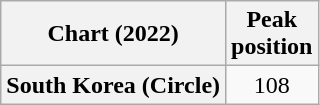<table class="wikitable plainrowheaders" style="text-align:center">
<tr>
<th scope="col">Chart (2022)</th>
<th scope="col">Peak<br>position</th>
</tr>
<tr>
<th scope="row">South Korea (Circle)</th>
<td>108</td>
</tr>
</table>
